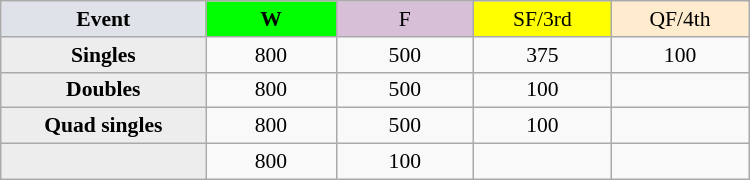<table class=wikitable style="font-size:90%; text-align:center">
<tr>
<th style="width:130px; background:#dfe2e9;">Event</th>
<th style="width:80px; background:lime;">W</th>
<td style="width:85px; background:thistle;">F</td>
<td style="width:85px; background:#ff0;">SF/3rd</td>
<td style="width:85px; background:#ffebcd;">QF/4th</td>
</tr>
<tr>
<th style="background:#ededed;">Singles</th>
<td>800</td>
<td>500</td>
<td>375</td>
<td>100</td>
</tr>
<tr>
<th style="background:#ededed;">Doubles</th>
<td>800</td>
<td>500</td>
<td>100</td>
<td></td>
</tr>
<tr>
<th style="background:#ededed;">Quad singles</th>
<td>800</td>
<td>500</td>
<td>100</td>
<td></td>
</tr>
<tr>
<th style="background:#ededed;"></th>
<td>800</td>
<td>100</td>
<td></td>
<td></td>
</tr>
</table>
